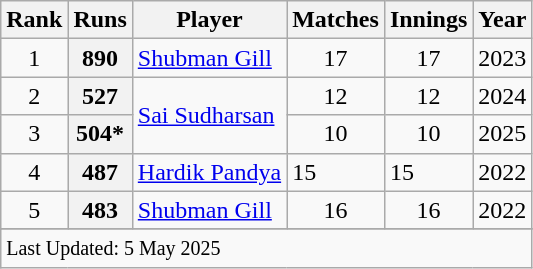<table class="wikitable sortable">
<tr>
<th scope=col>Rank</th>
<th scope=col>Runs</th>
<th scope=col>Player</th>
<th scope=col>Matches</th>
<th scope=col>Innings</th>
<th scope=col>Year</th>
</tr>
<tr>
<td align=center>1</td>
<th scope=row style=text-align:center;>890</th>
<td><a href='#'>Shubman Gill</a></td>
<td align="center">17</td>
<td align="center">17</td>
<td>2023</td>
</tr>
<tr>
<td align=center>2</td>
<th scope=row style=text-align:center;>527</th>
<td rowspan="2"><a href='#'>Sai Sudharsan</a></td>
<td align="center">12</td>
<td align="center">12</td>
<td>2024</td>
</tr>
<tr>
<td align=center>3</td>
<th scope=row style=text-align:center;>504*</th>
<td align="center">10</td>
<td align="center">10</td>
<td>2025</td>
</tr>
<tr>
<td align=center>4</td>
<th scope=row style=text-align:center;>487</th>
<td><a href='#'>Hardik Pandya</a></td>
<td>15</td>
<td>15</td>
<td>2022</td>
</tr>
<tr>
<td align=center>5</td>
<th scope=row style=text-align:center;>483</th>
<td><a href='#'>Shubman Gill</a></td>
<td align="center">16</td>
<td align="center">16</td>
<td>2022</td>
</tr>
<tr>
</tr>
<tr class=sortbottom>
<td colspan=6><small>Last Updated: 5 May 2025</small></td>
</tr>
</table>
